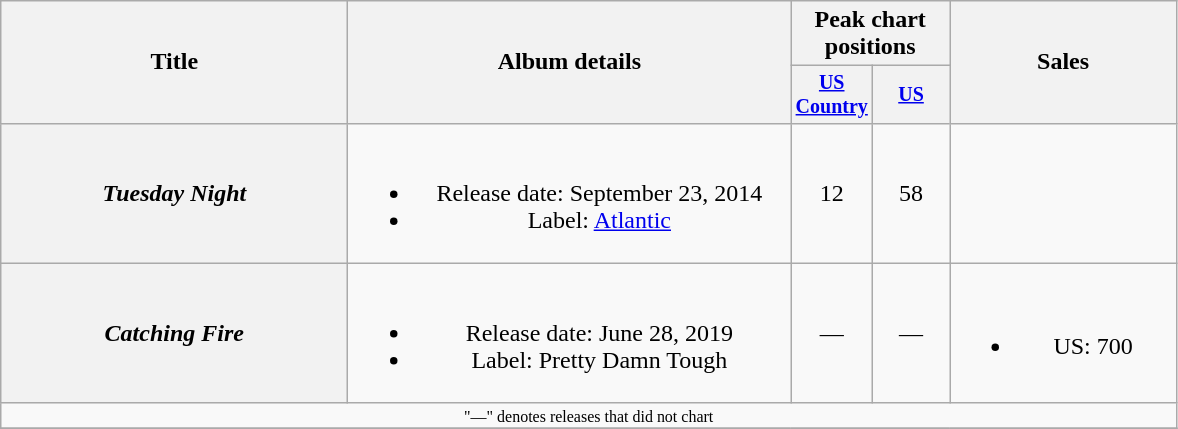<table class="wikitable plainrowheaders" style="text-align:center;">
<tr>
<th rowspan="2" style="width:14em;">Title</th>
<th rowspan="2" style="width:18em;">Album details</th>
<th colspan="2">Peak chart<br>positions</th>
<th rowspan="2" style="width:9em;">Sales</th>
</tr>
<tr style="font-size:smaller;">
<th width=45><a href='#'>US Country</a><br></th>
<th width=45><a href='#'>US</a><br></th>
</tr>
<tr>
<th scope=row><em>Tuesday Night</em></th>
<td><br><ul><li>Release date: September 23, 2014</li><li>Label: <a href='#'>Atlantic</a></li></ul></td>
<td>12</td>
<td>58</td>
<td></td>
</tr>
<tr>
<th scope=row><em>Catching Fire</em></th>
<td><br><ul><li>Release date: June 28, 2019</li><li>Label: Pretty Damn Tough</li></ul></td>
<td>—</td>
<td>—</td>
<td><br><ul><li>US: 700</li></ul></td>
</tr>
<tr>
<td colspan="6" style="font-size:8pt">"—" denotes releases that did not chart</td>
</tr>
<tr>
</tr>
</table>
